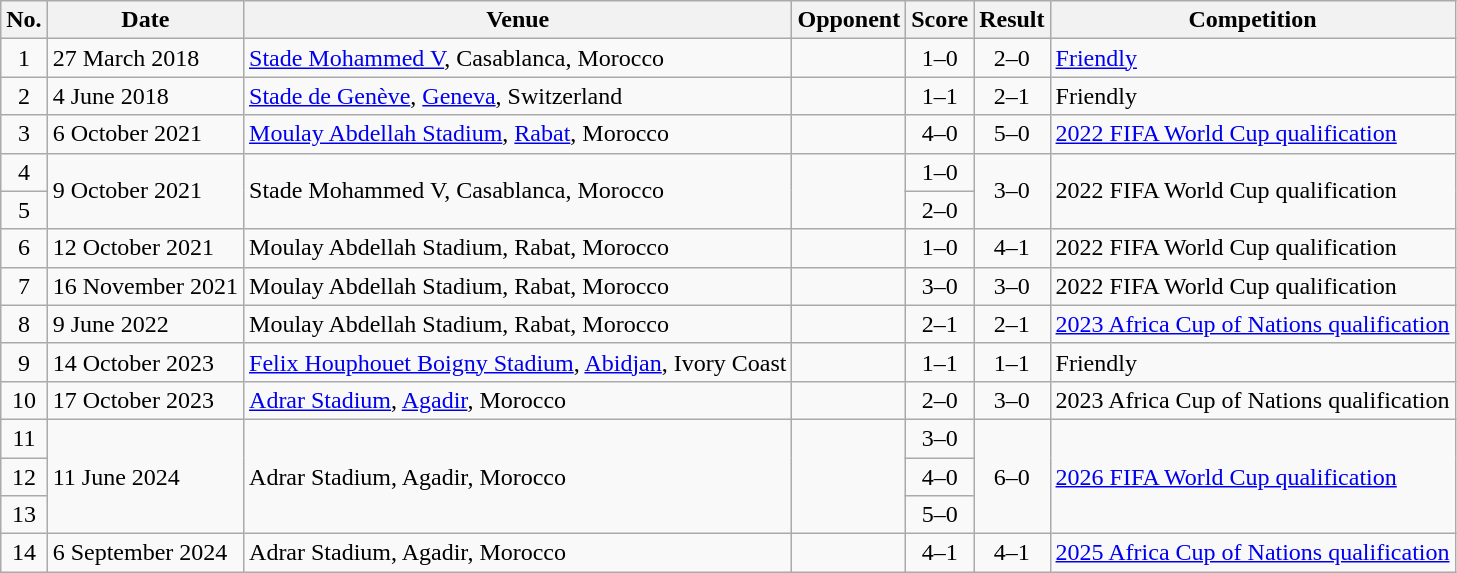<table class="wikitable sortable">
<tr>
<th scope="col">No.</th>
<th scope="col">Date</th>
<th scope="col">Venue</th>
<th scope="col">Opponent</th>
<th scope="col">Score</th>
<th scope="col">Result</th>
<th scope="col">Competition</th>
</tr>
<tr>
<td align="center">1</td>
<td>27 March 2018</td>
<td><a href='#'>Stade Mohammed V</a>, Casablanca, Morocco</td>
<td></td>
<td align="center">1–0</td>
<td align="center">2–0</td>
<td><a href='#'>Friendly</a></td>
</tr>
<tr>
<td align="center">2</td>
<td>4 June 2018</td>
<td><a href='#'>Stade de Genève</a>, <a href='#'>Geneva</a>, Switzerland</td>
<td></td>
<td align="center">1–1</td>
<td align="center">2–1</td>
<td>Friendly</td>
</tr>
<tr>
<td align="center">3</td>
<td>6 October 2021</td>
<td><a href='#'>Moulay Abdellah Stadium</a>, <a href='#'>Rabat</a>, Morocco</td>
<td></td>
<td align="center">4–0</td>
<td align="center">5–0</td>
<td><a href='#'>2022 FIFA World Cup qualification</a></td>
</tr>
<tr>
<td align="center">4</td>
<td rowspan="2">9 October 2021</td>
<td rowspan="2">Stade Mohammed V, Casablanca, Morocco</td>
<td rowspan="2"></td>
<td align="center">1–0</td>
<td rowspan="2" style="text-align:center">3–0</td>
<td rowspan="2">2022 FIFA World Cup qualification</td>
</tr>
<tr>
<td align="center">5</td>
<td align="center">2–0</td>
</tr>
<tr>
<td align="center">6</td>
<td>12 October 2021</td>
<td>Moulay Abdellah Stadium, Rabat, Morocco</td>
<td></td>
<td align="center">1–0</td>
<td align="center">4–1</td>
<td>2022 FIFA World Cup qualification</td>
</tr>
<tr>
<td align="center">7</td>
<td>16 November 2021</td>
<td>Moulay Abdellah Stadium, Rabat, Morocco</td>
<td></td>
<td align="center">3–0</td>
<td align="center">3–0</td>
<td>2022 FIFA World Cup qualification</td>
</tr>
<tr>
<td align="center">8</td>
<td>9 June 2022</td>
<td>Moulay Abdellah Stadium, Rabat, Morocco</td>
<td></td>
<td align="center">2–1</td>
<td align="center">2–1</td>
<td><a href='#'>2023 Africa Cup of Nations qualification</a></td>
</tr>
<tr>
<td align="center">9</td>
<td>14 October 2023</td>
<td><a href='#'>Felix Houphouet Boigny Stadium</a>, <a href='#'>Abidjan</a>, Ivory Coast</td>
<td></td>
<td align="center">1–1</td>
<td align="center">1–1</td>
<td>Friendly</td>
</tr>
<tr>
<td align="center">10</td>
<td>17 October 2023</td>
<td><a href='#'>Adrar Stadium</a>, <a href='#'>Agadir</a>, Morocco</td>
<td></td>
<td align="center">2–0</td>
<td align="center">3–0</td>
<td>2023 Africa Cup of Nations qualification</td>
</tr>
<tr>
<td align="center">11</td>
<td rowspan="3">11 June 2024</td>
<td rowspan="3">Adrar Stadium, Agadir, Morocco</td>
<td rowspan="3"></td>
<td align="center">3–0</td>
<td rowspan="3" style="text-align:center">6–0</td>
<td rowspan="3"><a href='#'>2026 FIFA World Cup qualification</a></td>
</tr>
<tr>
<td align="center">12</td>
<td align="center">4–0</td>
</tr>
<tr>
<td align="center">13</td>
<td align="center">5–0</td>
</tr>
<tr>
<td align="center">14</td>
<td>6 September 2024</td>
<td>Adrar Stadium, Agadir, Morocco</td>
<td></td>
<td align="center">4–1</td>
<td align="center">4–1</td>
<td><a href='#'>2025 Africa Cup of Nations qualification</a></td>
</tr>
</table>
